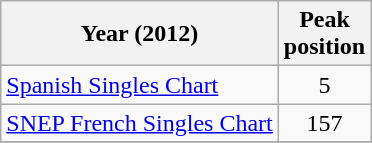<table class="wikitable sortable">
<tr>
<th align="left">Year (2012)</th>
<th align="left">Peak<br>position</th>
</tr>
<tr>
<td><a href='#'>Spanish Singles Chart</a></td>
<td align="center">5</td>
</tr>
<tr>
<td><a href='#'>SNEP French Singles Chart</a></td>
<td align="center">157</td>
</tr>
<tr>
</tr>
</table>
